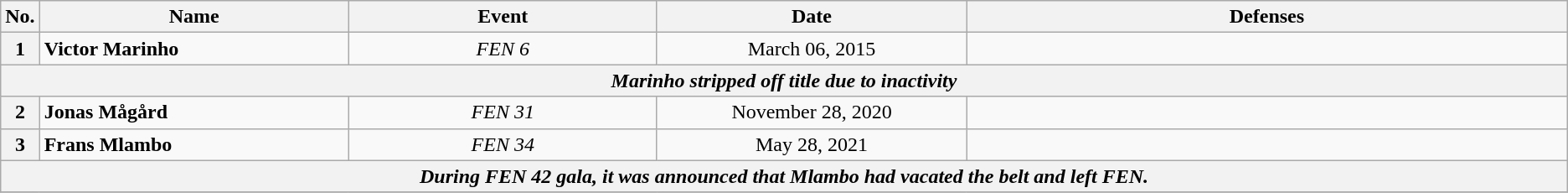<table class="wikitable">
<tr>
<th style= width:1%;">No.</th>
<th style= width:20%;">Name</th>
<th style= width:20%;">Event</th>
<th style=width:20%;">Date</th>
<th style= width:50%;">Defenses</th>
</tr>
<tr>
<th>1</th>
<td align=left> <strong>Victor Marinho</strong><br></td>
<td align=center><em>FEN 6</em><br></td>
<td align=center>March 06, 2015</td>
<td></td>
</tr>
<tr>
<th colspan="5"><em>Marinho stripped off title due to inactivity</em></th>
</tr>
<tr>
<th>2</th>
<td align=left> <strong>Jonas Mågård</strong><br></td>
<td align=center><em>FEN 31</em><br></td>
<td align=center>November 28, 2020</td>
<td></td>
</tr>
<tr>
<th>3</th>
<td align=left> <strong>Frans Mlambo</strong><br></td>
<td align=center><em>FEN 34</em><br></td>
<td align=center>May 28, 2021</td>
<td></td>
</tr>
<tr>
<th colspan="5"><em>During FEN 42 gala, it was announced that Mlambo had vacated the belt and left FEN.</em></th>
</tr>
<tr>
</tr>
</table>
